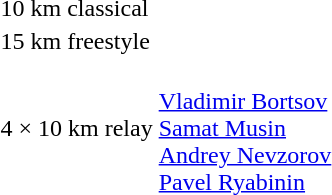<table>
<tr>
<td>10 km classical<br></td>
<td></td>
<td></td>
<td></td>
</tr>
<tr>
<td>15 km freestyle<br></td>
<td></td>
<td></td>
<td></td>
</tr>
<tr>
<td>4 × 10 km relay</td>
<td><br><a href='#'>Vladimir Bortsov</a><br><a href='#'>Samat Musin</a><br><a href='#'>Andrey Nevzorov</a><br><a href='#'>Pavel Ryabinin</a></td>
<td valign=top></td>
<td valign=top></td>
</tr>
</table>
